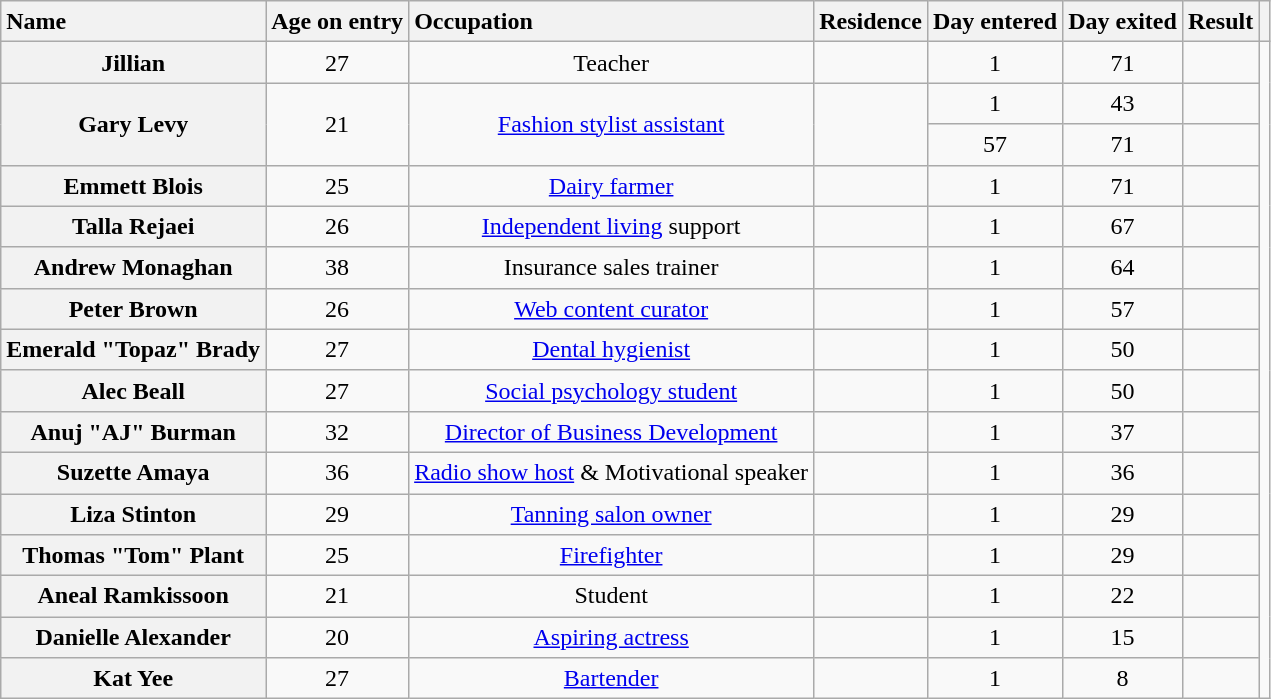<table class="wikitable sortable" style="text-align:center; line-height:20px; width:auto;">
<tr>
<th style="text-align:left">Name</th>
<th style="text-align:left">Age on entry</th>
<th style="text-align:left">Occupation</th>
<th style="text-align:left">Residence</th>
<th style="text-align:left">Day entered</th>
<th style="text-align:left">Day exited</th>
<th style="text-align:left">Result</th>
<th style="text-align:left" class="unsortable"></th>
</tr>
<tr>
<th>Jillian </th>
<td>27</td>
<td>Teacher</td>
<td></td>
<td>1</td>
<td>71</td>
<td></td>
<td rowspan="16"></td>
</tr>
<tr>
<th rowspan="2">Gary Levy</th>
<td rowspan="2">21</td>
<td rowspan="2"><a href='#'>Fashion stylist assistant</a></td>
<td rowspan="2"></td>
<td>1</td>
<td>43</td>
<td></td>
</tr>
<tr>
<td>57</td>
<td>71</td>
<td></td>
</tr>
<tr>
<th>Emmett Blois</th>
<td>25</td>
<td><a href='#'>Dairy farmer</a></td>
<td></td>
<td>1</td>
<td>71</td>
<td></td>
</tr>
<tr>
<th>Talla Rejaei</th>
<td>26</td>
<td><a href='#'>Independent living</a> support</td>
<td></td>
<td>1</td>
<td>67</td>
<td></td>
</tr>
<tr>
<th>Andrew Monaghan</th>
<td>38</td>
<td>Insurance sales trainer</td>
<td></td>
<td>1</td>
<td>64</td>
<td></td>
</tr>
<tr>
<th>Peter Brown</th>
<td>26</td>
<td><a href='#'>Web content curator</a></td>
<td></td>
<td>1</td>
<td>57</td>
<td></td>
</tr>
<tr>
<th>Emerald "Topaz" Brady</th>
<td>27</td>
<td><a href='#'>Dental hygienist</a></td>
<td></td>
<td>1</td>
<td>50</td>
<td></td>
</tr>
<tr>
<th>Alec Beall</th>
<td>27</td>
<td><a href='#'>Social psychology student</a></td>
<td></td>
<td>1</td>
<td>50</td>
<td></td>
</tr>
<tr>
<th>Anuj "AJ" Burman</th>
<td>32</td>
<td><a href='#'>Director of Business Development</a></td>
<td></td>
<td>1</td>
<td>37</td>
<td></td>
</tr>
<tr>
<th>Suzette Amaya</th>
<td>36</td>
<td><a href='#'>Radio show host</a> & Motivational speaker</td>
<td></td>
<td>1</td>
<td>36</td>
<td></td>
</tr>
<tr>
<th>Liza Stinton</th>
<td>29</td>
<td><a href='#'>Tanning salon owner</a></td>
<td></td>
<td>1</td>
<td>29</td>
<td></td>
</tr>
<tr>
<th>Thomas "Tom" Plant</th>
<td>25</td>
<td><a href='#'>Firefighter</a></td>
<td></td>
<td>1</td>
<td>29</td>
<td></td>
</tr>
<tr>
<th>Aneal Ramkissoon</th>
<td>21</td>
<td>Student</td>
<td></td>
<td>1</td>
<td>22</td>
<td></td>
</tr>
<tr>
<th>Danielle Alexander</th>
<td>20</td>
<td><a href='#'>Aspiring actress</a></td>
<td></td>
<td>1</td>
<td>15</td>
<td></td>
</tr>
<tr>
<th>Kat Yee</th>
<td>27</td>
<td><a href='#'>Bartender</a></td>
<td></td>
<td>1</td>
<td>8</td>
<td></td>
</tr>
</table>
